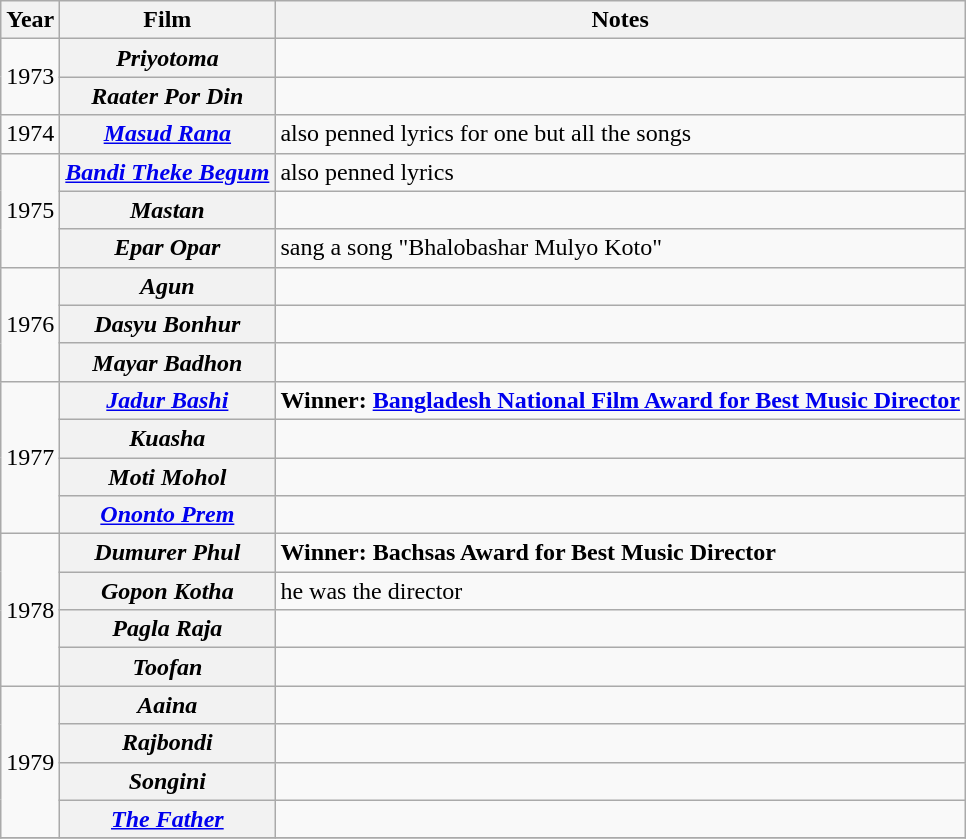<table class="wikitable sortable">
<tr>
<th>Year</th>
<th>Film</th>
<th>Notes</th>
</tr>
<tr>
<td rowspan=2>1973</td>
<th><em>Priyotoma</em></th>
<td></td>
</tr>
<tr>
<th><em>Raater Por Din</em></th>
<td></td>
</tr>
<tr>
<td>1974</td>
<th><em><a href='#'>Masud Rana</a></em></th>
<td>also penned lyrics for one but all the songs</td>
</tr>
<tr>
<td rowspan=3>1975</td>
<th><em><a href='#'>Bandi Theke Begum</a></em></th>
<td>also penned lyrics</td>
</tr>
<tr>
<th><em>Mastan</em></th>
<td></td>
</tr>
<tr>
<th><em>Epar Opar</em></th>
<td>sang a song "Bhalobashar Mulyo Koto"</td>
</tr>
<tr>
<td rowspan=3>1976</td>
<th><em>Agun</em></th>
<td></td>
</tr>
<tr>
<th><em>Dasyu Bonhur</em></th>
<td></td>
</tr>
<tr>
<th><em>Mayar Badhon</em></th>
<td></td>
</tr>
<tr>
<td rowspan=4>1977</td>
<th><em><a href='#'>Jadur Bashi</a></em></th>
<td><strong>Winner: <a href='#'>Bangladesh National Film Award for Best Music Director</a></strong> </td>
</tr>
<tr>
<th><em>Kuasha</em></th>
<td></td>
</tr>
<tr>
<th><em>Moti Mohol</em></th>
<td></td>
</tr>
<tr>
<th><em><a href='#'>Ononto Prem</a></em></th>
<td></td>
</tr>
<tr>
<td rowspan=4>1978</td>
<th><em>Dumurer Phul</em></th>
<td><strong>Winner: Bachsas Award for Best Music Director</strong></td>
</tr>
<tr>
<th><em>Gopon Kotha</em></th>
<td>he was the director</td>
</tr>
<tr>
<th><em>Pagla Raja</em></th>
<td></td>
</tr>
<tr>
<th><em>Toofan</em></th>
<td></td>
</tr>
<tr>
<td rowspan=4>1979</td>
<th><em>Aaina</em></th>
<td></td>
</tr>
<tr>
<th><em>Rajbondi</em></th>
<td></td>
</tr>
<tr>
<th><em>Songini</em></th>
<td></td>
</tr>
<tr>
<th><em><a href='#'>The Father</a></em></th>
<td></td>
</tr>
<tr>
</tr>
</table>
